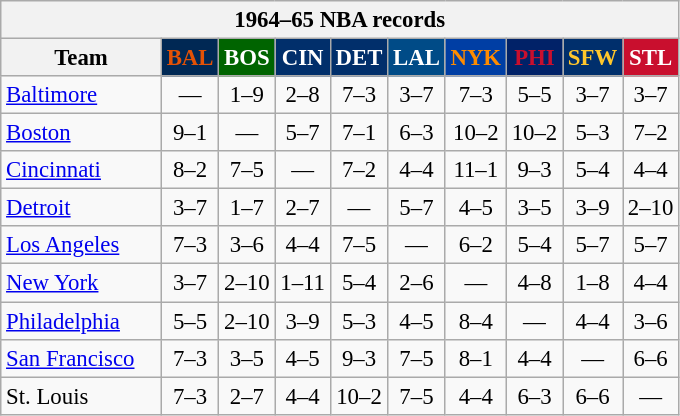<table class="wikitable" style="font-size:95%; text-align:center;">
<tr>
<th colspan=10>1964–65 NBA records</th>
</tr>
<tr>
<th width=100>Team</th>
<th style="background:#002854;color:#E45206;width=35">BAL</th>
<th style="background:#006400;color:#FFFFFF;width=35">BOS</th>
<th style="background:#012F6B;color:#FFFFFF;width=35">CIN</th>
<th style="background:#012F6B;color:#FFFFFF;width=35">DET</th>
<th style="background:#004B87;color:#FFFFFF;width=35">LAL</th>
<th style="background:#003EA4;color:#FF8C00;width=35">NYK</th>
<th style="background:#012268;color:#C90F2E;width=35">PHI</th>
<th style="background:#002F6C;color:#FFC72C;width=35">SFW</th>
<th style="background:#C90F2E;color:#FFFFFF;width=35">STL</th>
</tr>
<tr>
<td style="text-align:left;"><a href='#'>Baltimore</a></td>
<td>—</td>
<td>1–9</td>
<td>2–8</td>
<td>7–3</td>
<td>3–7</td>
<td>7–3</td>
<td>5–5</td>
<td>3–7</td>
<td>3–7</td>
</tr>
<tr>
<td style="text-align:left;"><a href='#'>Boston</a></td>
<td>9–1</td>
<td>—</td>
<td>5–7</td>
<td>7–1</td>
<td>6–3</td>
<td>10–2</td>
<td>10–2</td>
<td>5–3</td>
<td>7–2</td>
</tr>
<tr>
<td style="text-align:left;"><a href='#'>Cincinnati</a></td>
<td>8–2</td>
<td>7–5</td>
<td>—</td>
<td>7–2</td>
<td>4–4</td>
<td>11–1</td>
<td>9–3</td>
<td>5–4</td>
<td>4–4</td>
</tr>
<tr>
<td style="text-align:left;"><a href='#'>Detroit</a></td>
<td>3–7</td>
<td>1–7</td>
<td>2–7</td>
<td>—</td>
<td>5–7</td>
<td>4–5</td>
<td>3–5</td>
<td>3–9</td>
<td>2–10</td>
</tr>
<tr>
<td style="text-align:left;"><a href='#'>Los Angeles</a></td>
<td>7–3</td>
<td>3–6</td>
<td>4–4</td>
<td>7–5</td>
<td>—</td>
<td>6–2</td>
<td>5–4</td>
<td>5–7</td>
<td>5–7</td>
</tr>
<tr>
<td style="text-align:left;"><a href='#'>New York</a></td>
<td>3–7</td>
<td>2–10</td>
<td>1–11</td>
<td>5–4</td>
<td>2–6</td>
<td>—</td>
<td>4–8</td>
<td>1–8</td>
<td>4–4</td>
</tr>
<tr>
<td style="text-align:left;"><a href='#'>Philadelphia</a></td>
<td>5–5</td>
<td>2–10</td>
<td>3–9</td>
<td>5–3</td>
<td>4–5</td>
<td>8–4</td>
<td>—</td>
<td>4–4</td>
<td>3–6</td>
</tr>
<tr>
<td style="text-align:left;"><a href='#'>San Francisco</a></td>
<td>7–3</td>
<td>3–5</td>
<td>4–5</td>
<td>9–3</td>
<td>7–5</td>
<td>8–1</td>
<td>4–4</td>
<td>—</td>
<td>6–6</td>
</tr>
<tr>
<td style="text-align:left;">St. Louis</td>
<td>7–3</td>
<td>2–7</td>
<td>4–4</td>
<td>10–2</td>
<td>7–5</td>
<td>4–4</td>
<td>6–3</td>
<td>6–6</td>
<td>—</td>
</tr>
</table>
